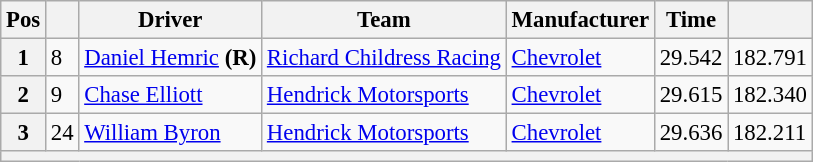<table class="wikitable" style="font-size:95%">
<tr>
<th>Pos</th>
<th></th>
<th>Driver</th>
<th>Team</th>
<th>Manufacturer</th>
<th>Time</th>
<th></th>
</tr>
<tr>
<th>1</th>
<td>8</td>
<td><a href='#'>Daniel Hemric</a> <strong>(R)</strong></td>
<td><a href='#'>Richard Childress Racing</a></td>
<td><a href='#'>Chevrolet</a></td>
<td>29.542</td>
<td>182.791</td>
</tr>
<tr>
<th>2</th>
<td>9</td>
<td><a href='#'>Chase Elliott</a></td>
<td><a href='#'>Hendrick Motorsports</a></td>
<td><a href='#'>Chevrolet</a></td>
<td>29.615</td>
<td>182.340</td>
</tr>
<tr>
<th>3</th>
<td>24</td>
<td><a href='#'>William Byron</a></td>
<td><a href='#'>Hendrick Motorsports</a></td>
<td><a href='#'>Chevrolet</a></td>
<td>29.636</td>
<td>182.211</td>
</tr>
<tr>
<th colspan="7"></th>
</tr>
</table>
